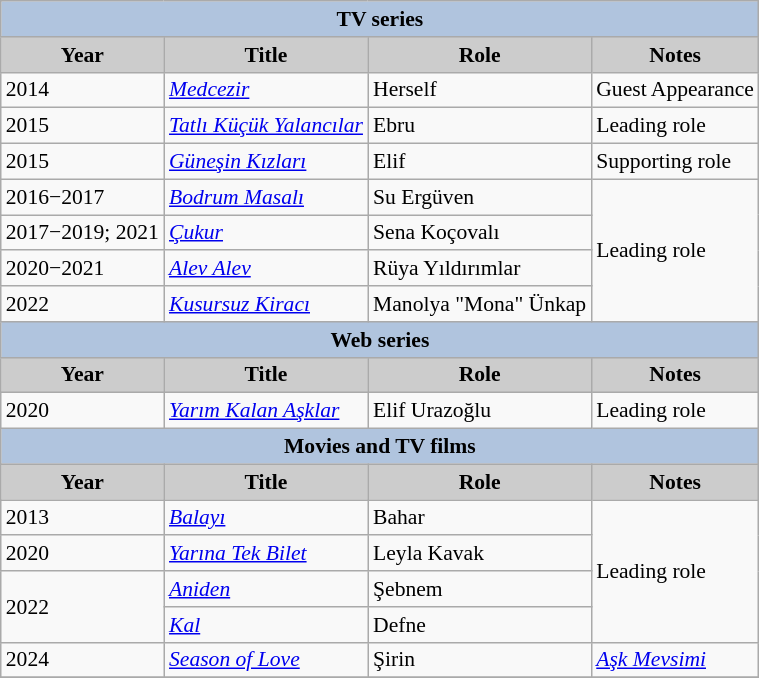<table class="wikitable" style="font-size:90%">
<tr>
<th colspan="4" style="background:LightSteelBlue">TV series</th>
</tr>
<tr>
<th style="background:#CCCCCC">Year</th>
<th style="background:#CCCCCC">Title</th>
<th style="background:#CCCCCC">Role</th>
<th style="background:#CCCCCC">Notes</th>
</tr>
<tr>
<td>2014</td>
<td><em><a href='#'>Medcezir</a></em></td>
<td>Herself</td>
<td>Guest Appearance</td>
</tr>
<tr>
<td>2015</td>
<td><em><a href='#'>Tatlı Küçük Yalancılar</a></em></td>
<td>Ebru</td>
<td>Leading role</td>
</tr>
<tr>
<td>2015</td>
<td><em><a href='#'>Güneşin Kızları</a></em></td>
<td>Elif</td>
<td>Supporting role</td>
</tr>
<tr>
<td>2016−2017</td>
<td><em><a href='#'>Bodrum Masalı</a></em></td>
<td>Su Ergüven</td>
<td rowspan="4">Leading role</td>
</tr>
<tr>
<td>2017−2019; 2021</td>
<td><em><a href='#'>Çukur</a></em></td>
<td>Sena Koçovalı</td>
</tr>
<tr>
<td>2020−2021</td>
<td><em><a href='#'>Alev Alev</a></em></td>
<td>Rüya Yıldırımlar</td>
</tr>
<tr>
<td>2022</td>
<td><em><a href='#'>Kusursuz Kiracı</a></em></td>
<td>Manolya "Mona" Ünkap</td>
</tr>
<tr>
<th colspan="4" style="background:LightSteelBlue">Web series</th>
</tr>
<tr>
<th style="background:#CCCCCC">Year</th>
<th style="background:#CCCCCC">Title</th>
<th style="background:#CCCCCC">Role</th>
<th style="background:#CCCCCC">Notes</th>
</tr>
<tr>
<td>2020</td>
<td><em><a href='#'>Yarım Kalan Aşklar</a></em></td>
<td>Elif Urazoğlu</td>
<td>Leading role</td>
</tr>
<tr>
<th colspan="4" style="background:LightSteelBlue">Movies and TV films</th>
</tr>
<tr>
<th style="background:#CCCCCC">Year</th>
<th style="background:#CCCCCC">Title</th>
<th style="background:#CCCCCC">Role</th>
<th style="background:#CCCCCC">Notes</th>
</tr>
<tr>
<td>2013</td>
<td><em><a href='#'>Balayı</a></em></td>
<td>Bahar</td>
<td rowspan="4">Leading role</td>
</tr>
<tr>
<td>2020</td>
<td><em><a href='#'>Yarına Tek Bilet</a></em></td>
<td>Leyla Kavak</td>
</tr>
<tr>
<td rowspan="2">2022</td>
<td><em><a href='#'>Aniden</a></em></td>
<td>Şebnem</td>
</tr>
<tr>
<td><em><a href='#'>Kal</a></em></td>
<td>Defne</td>
</tr>
<tr>
<td>2024</td>
<td><em><a href='#'>Season of Love</a></em></td>
<td>Şirin</td>
<td><em><a href='#'>Aşk Mevsimi</a></em></td>
</tr>
<tr>
</tr>
</table>
